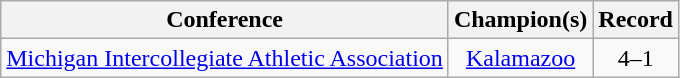<table class="wikitable" style="text-align:center;">
<tr>
<th>Conference</th>
<th>Champion(s)</th>
<th>Record</th>
</tr>
<tr>
<td><a href='#'>Michigan Intercollegiate Athletic Association</a></td>
<td><a href='#'>Kalamazoo</a></td>
<td>4–1</td>
</tr>
</table>
